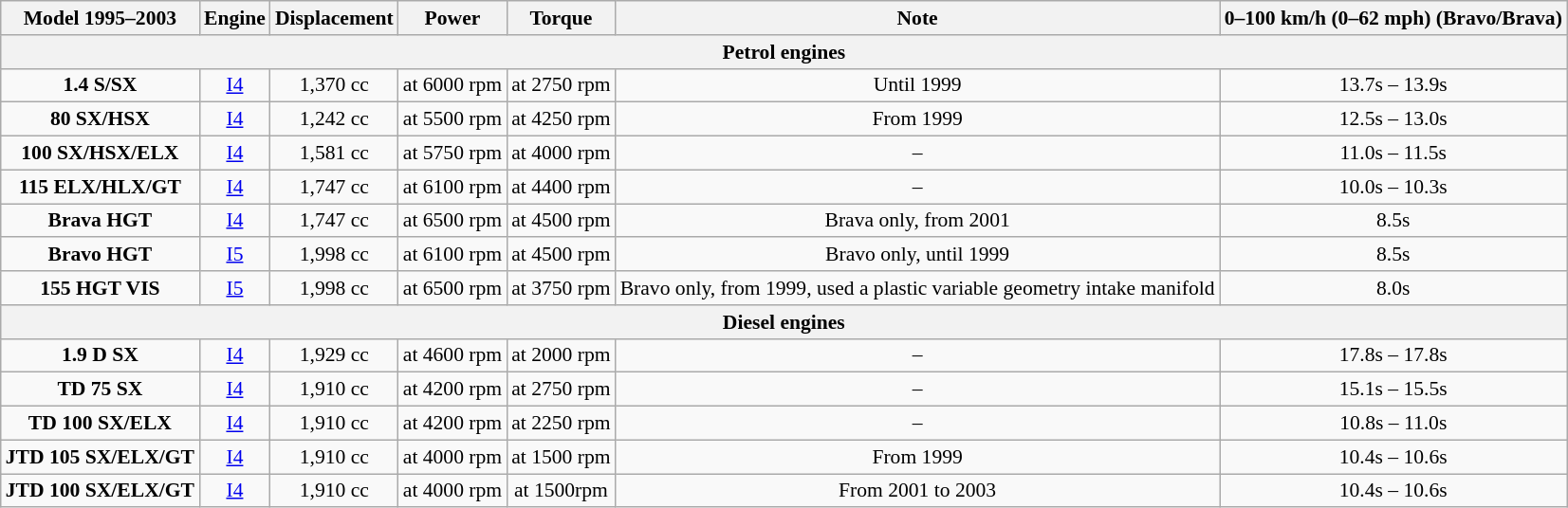<table class="wikitable" style="text-align:center; font-size:90%;">
<tr>
<th>Model 1995–2003</th>
<th>Engine</th>
<th>Displacement</th>
<th>Power</th>
<th>Torque</th>
<th>Note</th>
<th>0–100 km/h (0–62 mph) (Bravo/Brava)</th>
</tr>
<tr>
<th colspan="7">Petrol engines</th>
</tr>
<tr>
<td><strong>1.4 S/SX</strong></td>
<td><a href='#'>I4</a></td>
<td>1,370 cc</td>
<td> at 6000 rpm</td>
<td> at 2750 rpm</td>
<td>Until 1999</td>
<td>13.7s – 13.9s</td>
</tr>
<tr>
<td><strong>80 SX/HSX</strong></td>
<td><a href='#'>I4</a></td>
<td>1,242 cc</td>
<td> at 5500 rpm</td>
<td> at 4250 rpm</td>
<td>From 1999</td>
<td>12.5s – 13.0s</td>
</tr>
<tr>
<td><strong>100 SX/HSX/ELX</strong></td>
<td><a href='#'>I4</a></td>
<td>1,581 cc</td>
<td> at 5750 rpm</td>
<td> at 4000 rpm</td>
<td>–</td>
<td>11.0s – 11.5s</td>
</tr>
<tr>
<td><strong>115 ELX/HLX/GT</strong></td>
<td><a href='#'>I4</a></td>
<td>1,747 cc</td>
<td> at 6100 rpm</td>
<td> at 4400 rpm</td>
<td>–</td>
<td>10.0s – 10.3s</td>
</tr>
<tr>
<td><strong>Brava HGT</strong></td>
<td><a href='#'>I4</a></td>
<td>1,747 cc</td>
<td> at 6500 rpm</td>
<td> at 4500 rpm</td>
<td>Brava only, from 2001</td>
<td>8.5s</td>
</tr>
<tr>
<td><strong>Bravo HGT</strong></td>
<td><a href='#'>I5</a></td>
<td>1,998 cc</td>
<td> at 6100 rpm</td>
<td> at 4500 rpm</td>
<td>Bravo only, until 1999</td>
<td>8.5s</td>
</tr>
<tr>
<td><strong>155 HGT VIS</strong></td>
<td><a href='#'>I5</a></td>
<td>1,998 cc</td>
<td> at 6500 rpm</td>
<td> at 3750 rpm</td>
<td>Bravo only, from 1999, used a plastic variable geometry intake manifold</td>
<td>8.0s</td>
</tr>
<tr>
<th colspan="7">Diesel engines</th>
</tr>
<tr>
<td><strong>1.9 D SX</strong></td>
<td><a href='#'>I4</a></td>
<td>1,929 cc</td>
<td> at 4600 rpm</td>
<td> at 2000 rpm</td>
<td>–</td>
<td>17.8s – 17.8s</td>
</tr>
<tr>
<td><strong>TD 75 SX</strong></td>
<td><a href='#'>I4</a></td>
<td>1,910 cc</td>
<td> at 4200 rpm</td>
<td> at 2750 rpm</td>
<td>–</td>
<td>15.1s – 15.5s</td>
</tr>
<tr>
<td><strong>TD 100 SX/ELX</strong></td>
<td><a href='#'>I4</a></td>
<td>1,910 cc</td>
<td> at 4200 rpm</td>
<td> at 2250 rpm</td>
<td>–</td>
<td>10.8s – 11.0s</td>
</tr>
<tr>
<td><strong>JTD 105 SX/ELX/GT</strong></td>
<td><a href='#'>I4</a></td>
<td>1,910 cc</td>
<td> at 4000 rpm</td>
<td> at 1500 rpm</td>
<td>From 1999</td>
<td>10.4s – 10.6s</td>
</tr>
<tr>
<td><strong>JTD 100 SX/ELX/GT</strong></td>
<td><a href='#'>I4</a></td>
<td>1,910 cc</td>
<td> at 4000 rpm</td>
<td> at 1500rpm</td>
<td>From 2001 to 2003</td>
<td>10.4s – 10.6s</td>
</tr>
</table>
